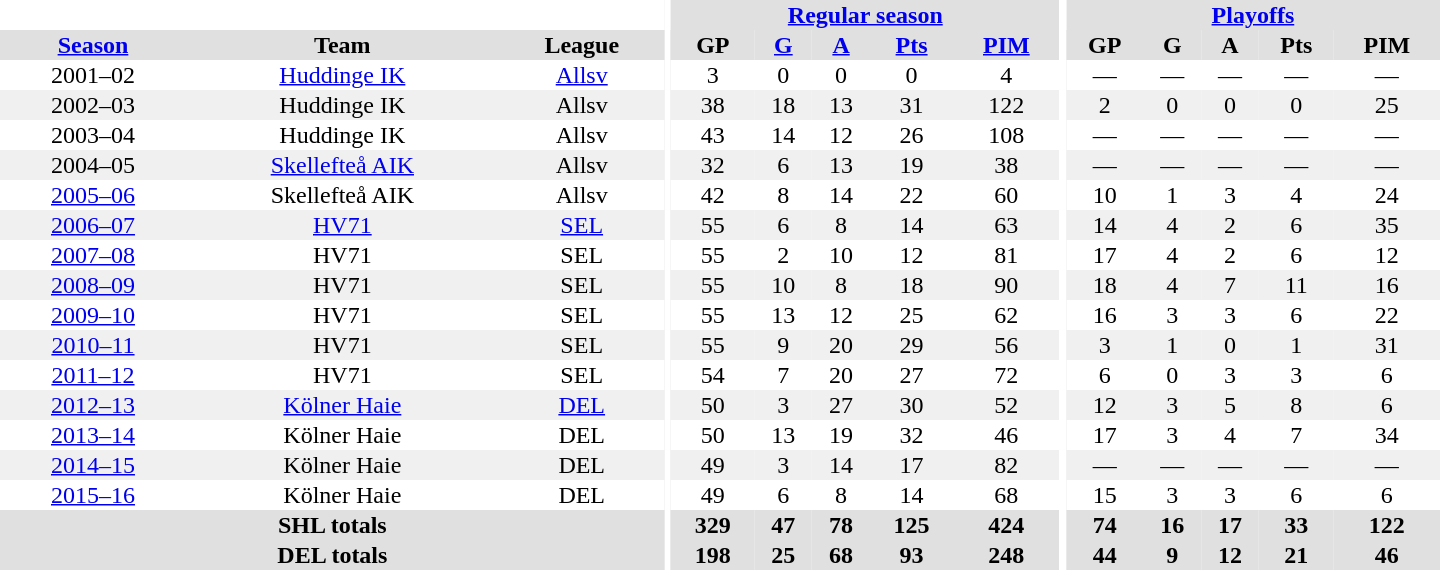<table border="0" cellpadding="1" cellspacing="0" style="text-align:center; width:60em">
<tr bgcolor="#e0e0e0">
<th colspan="3" bgcolor="#ffffff"></th>
<th rowspan="99" bgcolor="#ffffff"></th>
<th colspan="5"><a href='#'>Regular season</a></th>
<th rowspan="99" bgcolor="#ffffff"></th>
<th colspan="5"><a href='#'>Playoffs</a></th>
</tr>
<tr bgcolor="#e0e0e0">
<th><a href='#'>Season</a></th>
<th>Team</th>
<th>League</th>
<th>GP</th>
<th><a href='#'>G</a></th>
<th><a href='#'>A</a></th>
<th><a href='#'>Pts</a></th>
<th><a href='#'>PIM</a></th>
<th>GP</th>
<th>G</th>
<th>A</th>
<th>Pts</th>
<th>PIM</th>
</tr>
<tr ALIGN="center">
<td>2001–02</td>
<td><a href='#'>Huddinge IK</a></td>
<td><a href='#'>Allsv</a></td>
<td>3</td>
<td>0</td>
<td>0</td>
<td>0</td>
<td>4</td>
<td>—</td>
<td>—</td>
<td>—</td>
<td>—</td>
<td>—</td>
</tr>
<tr ALIGN="center" bgcolor="#f0f0f0">
<td>2002–03</td>
<td>Huddinge IK</td>
<td>Allsv</td>
<td>38</td>
<td>18</td>
<td>13</td>
<td>31</td>
<td>122</td>
<td>2</td>
<td>0</td>
<td>0</td>
<td>0</td>
<td>25</td>
</tr>
<tr ALIGN="center">
<td>2003–04</td>
<td>Huddinge IK</td>
<td>Allsv</td>
<td>43</td>
<td>14</td>
<td>12</td>
<td>26</td>
<td>108</td>
<td>—</td>
<td>—</td>
<td>—</td>
<td>—</td>
<td>—</td>
</tr>
<tr ALIGN="center" bgcolor="#f0f0f0">
<td>2004–05</td>
<td><a href='#'>Skellefteå AIK</a></td>
<td>Allsv</td>
<td>32</td>
<td>6</td>
<td>13</td>
<td>19</td>
<td>38</td>
<td>—</td>
<td>—</td>
<td>—</td>
<td>—</td>
<td>—</td>
</tr>
<tr ALIGN="center">
<td><a href='#'>2005–06</a></td>
<td>Skellefteå AIK</td>
<td>Allsv</td>
<td>42</td>
<td>8</td>
<td>14</td>
<td>22</td>
<td>60</td>
<td>10</td>
<td>1</td>
<td>3</td>
<td>4</td>
<td>24</td>
</tr>
<tr ALIGN="center" bgcolor="#f0f0f0">
<td><a href='#'>2006–07</a></td>
<td><a href='#'>HV71</a></td>
<td><a href='#'>SEL</a></td>
<td>55</td>
<td>6</td>
<td>8</td>
<td>14</td>
<td>63</td>
<td>14</td>
<td>4</td>
<td>2</td>
<td>6</td>
<td>35</td>
</tr>
<tr ALIGN="center">
<td><a href='#'>2007–08</a></td>
<td>HV71</td>
<td>SEL</td>
<td>55</td>
<td>2</td>
<td>10</td>
<td>12</td>
<td>81</td>
<td>17</td>
<td>4</td>
<td>2</td>
<td>6</td>
<td>12</td>
</tr>
<tr ALIGN="center" bgcolor="#f0f0f0">
<td><a href='#'>2008–09</a></td>
<td>HV71</td>
<td>SEL</td>
<td>55</td>
<td>10</td>
<td>8</td>
<td>18</td>
<td>90</td>
<td>18</td>
<td>4</td>
<td>7</td>
<td>11</td>
<td>16</td>
</tr>
<tr ALIGN="center">
<td><a href='#'>2009–10</a></td>
<td>HV71</td>
<td>SEL</td>
<td>55</td>
<td>13</td>
<td>12</td>
<td>25</td>
<td>62</td>
<td>16</td>
<td>3</td>
<td>3</td>
<td>6</td>
<td>22</td>
</tr>
<tr ALIGN="center" bgcolor="#f0f0f0">
<td><a href='#'>2010–11</a></td>
<td>HV71</td>
<td>SEL</td>
<td>55</td>
<td>9</td>
<td>20</td>
<td>29</td>
<td>56</td>
<td>3</td>
<td>1</td>
<td>0</td>
<td>1</td>
<td>31</td>
</tr>
<tr ALIGN="center">
<td><a href='#'>2011–12</a></td>
<td>HV71</td>
<td>SEL</td>
<td>54</td>
<td>7</td>
<td>20</td>
<td>27</td>
<td>72</td>
<td>6</td>
<td>0</td>
<td>3</td>
<td>3</td>
<td>6</td>
</tr>
<tr ALIGN="center" bgcolor="#f0f0f0">
<td><a href='#'>2012–13</a></td>
<td><a href='#'>Kölner Haie</a></td>
<td><a href='#'>DEL</a></td>
<td>50</td>
<td>3</td>
<td>27</td>
<td>30</td>
<td>52</td>
<td>12</td>
<td>3</td>
<td>5</td>
<td>8</td>
<td>6</td>
</tr>
<tr ALIGN="center">
<td><a href='#'>2013–14</a></td>
<td>Kölner Haie</td>
<td>DEL</td>
<td>50</td>
<td>13</td>
<td>19</td>
<td>32</td>
<td>46</td>
<td>17</td>
<td>3</td>
<td>4</td>
<td>7</td>
<td>34</td>
</tr>
<tr ALIGN="center" bgcolor="#f0f0f0">
<td><a href='#'>2014–15</a></td>
<td>Kölner Haie</td>
<td>DEL</td>
<td>49</td>
<td>3</td>
<td>14</td>
<td>17</td>
<td>82</td>
<td>—</td>
<td>—</td>
<td>—</td>
<td>—</td>
<td>—</td>
</tr>
<tr ALIGN="center">
<td><a href='#'>2015–16</a></td>
<td>Kölner Haie</td>
<td>DEL</td>
<td>49</td>
<td>6</td>
<td>8</td>
<td>14</td>
<td>68</td>
<td>15</td>
<td>3</td>
<td>3</td>
<td>6</td>
<td>6</td>
</tr>
<tr bgcolor="#e0e0e0">
<th colspan="3">SHL totals</th>
<th>329</th>
<th>47</th>
<th>78</th>
<th>125</th>
<th>424</th>
<th>74</th>
<th>16</th>
<th>17</th>
<th>33</th>
<th>122</th>
</tr>
<tr bgcolor="#e0e0e0">
<th colspan="3">DEL totals</th>
<th>198</th>
<th>25</th>
<th>68</th>
<th>93</th>
<th>248</th>
<th>44</th>
<th>9</th>
<th>12</th>
<th>21</th>
<th>46</th>
</tr>
</table>
